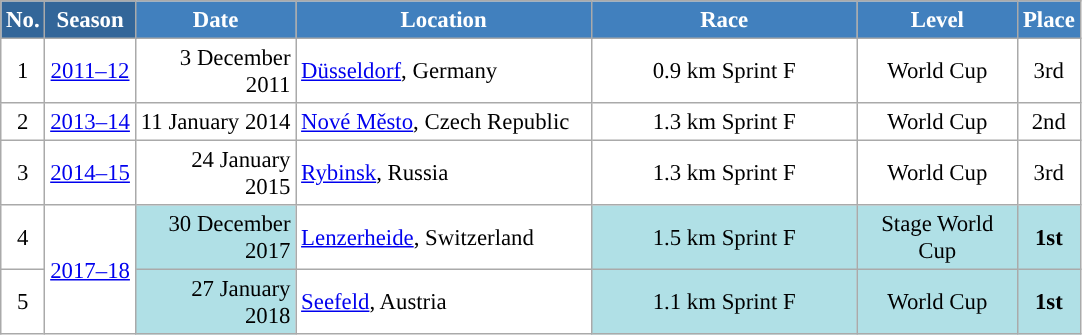<table class="wikitable sortable" style="font-size:95%; text-align:center; border:grey solid 1px; border-collapse:collapse; background:#ffffff;">
<tr style="background:#efefef;">
<th style="background-color:#369; color:white;">No.</th>
<th style="background-color:#369; color:white;">Season</th>
<th style="background-color:#4180be; color:white; width:100px;">Date</th>
<th style="background-color:#4180be; color:white; width:190px;">Location</th>
<th style="background-color:#4180be; color:white; width:170px;">Race</th>
<th style="background-color:#4180be; color:white; width:100px;">Level</th>
<th style="background-color:#4180be; color:white;">Place</th>
</tr>
<tr>
<td align=center>1</td>
<td align=center><a href='#'>2011–12</a></td>
<td align=right>3 December 2011</td>
<td align=left> <a href='#'>Düsseldorf</a>, Germany</td>
<td>0.9 km Sprint F</td>
<td>World Cup</td>
<td>3rd</td>
</tr>
<tr>
<td align=center>2</td>
<td align=center><a href='#'>2013–14</a></td>
<td align=right>11 January 2014</td>
<td align=left> <a href='#'>Nové Město</a>, Czech Republic</td>
<td>1.3 km Sprint F</td>
<td>World Cup</td>
<td>2nd</td>
</tr>
<tr>
<td align=center>3</td>
<td align=center><a href='#'>2014–15</a></td>
<td align=right>24 January 2015</td>
<td align=left> <a href='#'>Rybinsk</a>, Russia</td>
<td>1.3 km Sprint F</td>
<td>World Cup</td>
<td>3rd</td>
</tr>
<tr>
<td align=center>4</td>
<td rowspan=2 align=center><a href='#'>2017–18</a></td>
<td bgcolor="#BOEOE6" align=right>30 December 2017</td>
<td align=left> <a href='#'>Lenzerheide</a>, Switzerland</td>
<td bgcolor="#BOEOE6">1.5 km Sprint F</td>
<td bgcolor="#BOEOE6">Stage World Cup</td>
<td bgcolor="#BOEOE6"><strong>1st</strong></td>
</tr>
<tr>
<td align=center>5</td>
<td bgcolor="#BOEOE6" align=right>27 January 2018</td>
<td align=left> <a href='#'>Seefeld</a>, Austria</td>
<td bgcolor="#BOEOE6">1.1 km Sprint F</td>
<td bgcolor="#BOEOE6">World Cup</td>
<td bgcolor="#BOEOE6"><strong>1st</strong></td>
</tr>
</table>
